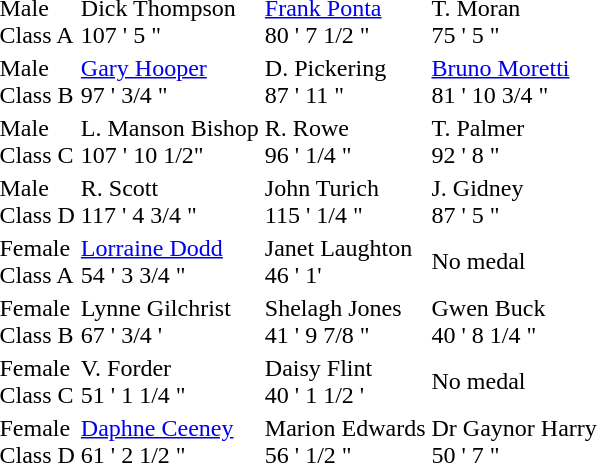<table>
<tr>
<td>Male <br> Class A</td>
<td>Dick Thompson  <br> 107 ' 5 "</td>
<td><a href='#'>Frank Ponta</a>  <br> 80 ' 7 1/2 "</td>
<td>T. Moran  <br> 75 ' 5 "</td>
</tr>
<tr>
<td>Male <br> Class B</td>
<td><a href='#'>Gary Hooper</a>  <br> 97 ' 3/4 "</td>
<td>D. Pickering  <br> 87 ' 11 "</td>
<td><a href='#'>Bruno Moretti</a>  <br> 81 ' 10 3/4 "</td>
</tr>
<tr>
<td>Male <br> Class C</td>
<td>L. Manson Bishop  <br> 107 ' 10 1/2"</td>
<td>R. Rowe  <br> 96 ' 1/4 "</td>
<td>T. Palmer  <br> 92 ' 8 "</td>
</tr>
<tr>
<td>Male <br> Class D</td>
<td>R. Scott  <br> 117 ' 4 3/4 "</td>
<td>John Turich  <br> 115 ' 1/4 "</td>
<td>J. Gidney  <br> 87 ' 5 "</td>
</tr>
<tr>
<td>Female <br> Class A</td>
<td><a href='#'>Lorraine Dodd</a>  <br> 54 ' 3 3/4 "</td>
<td>Janet Laughton  <br> 46 ' 1'</td>
<td>No medal</td>
</tr>
<tr>
<td>Female <br> Class B</td>
<td>Lynne Gilchrist  <br> 67 ' 3/4 '</td>
<td>Shelagh Jones  <br> 41 ' 9 7/8 "</td>
<td>Gwen Buck  <br> 40 ' 8 1/4 "</td>
</tr>
<tr>
<td>Female <br> Class C</td>
<td>V. Forder  <br> 51 ' 1 1/4 "</td>
<td>Daisy Flint  <br> 40 ' 1 1/2 '</td>
<td>No medal</td>
</tr>
<tr>
<td>Female <br> Class D</td>
<td><a href='#'>Daphne Ceeney</a>  <br> 61 ' 2 1/2 "</td>
<td>Marion Edwards  <br> 56 ' 1/2 "</td>
<td>Dr Gaynor Harry  <br> 50 ' 7 "</td>
</tr>
</table>
